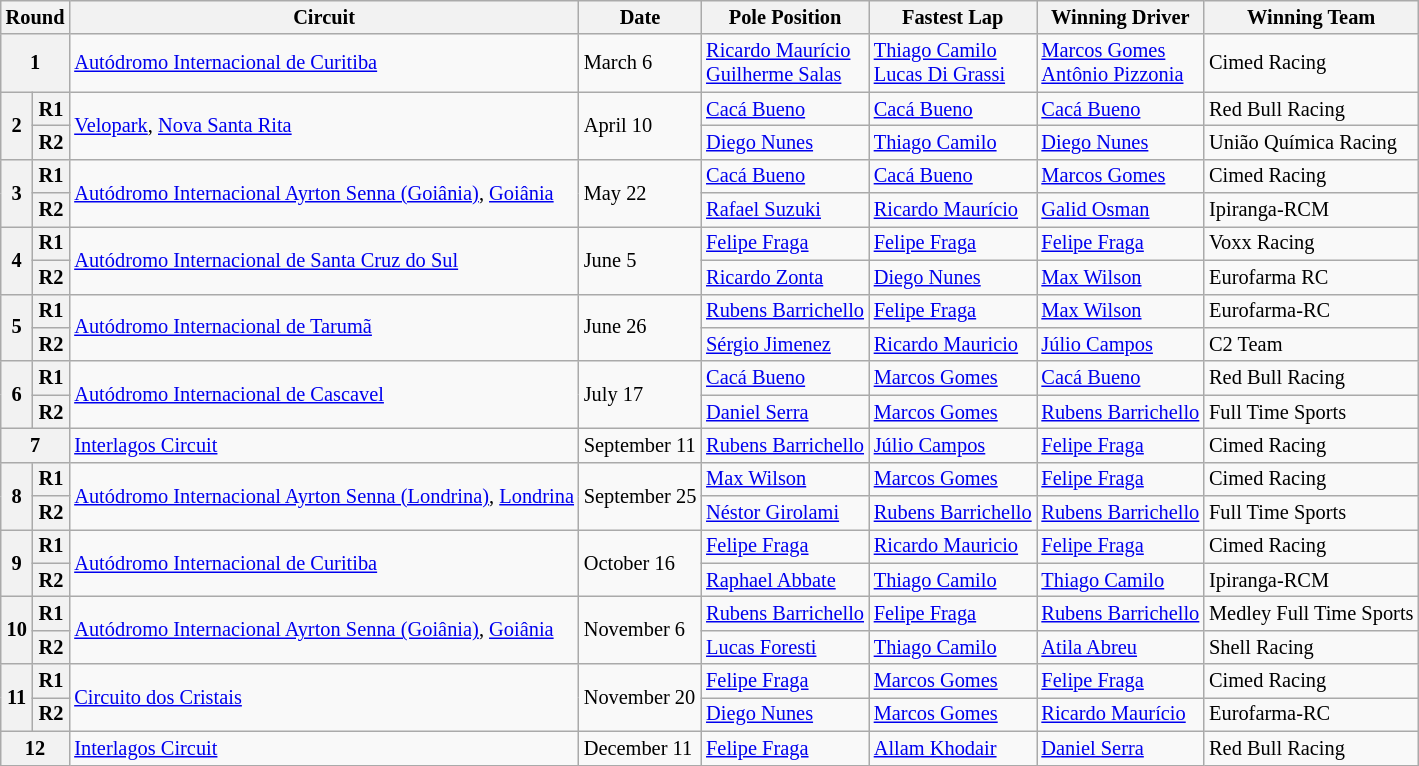<table class="wikitable" style="font-size: 85%;">
<tr>
<th colspan=2>Round</th>
<th>Circuit</th>
<th>Date</th>
<th>Pole Position</th>
<th>Fastest Lap</th>
<th>Winning Driver</th>
<th>Winning Team</th>
</tr>
<tr>
<th colspan=2>1</th>
<td> <a href='#'>Autódromo Internacional de Curitiba</a></td>
<td>March 6</td>
<td> <a href='#'>Ricardo Maurício</a><br> <a href='#'>Guilherme Salas</a></td>
<td> <a href='#'>Thiago Camilo</a><br> <a href='#'>Lucas Di Grassi</a></td>
<td> <a href='#'>Marcos Gomes</a><br> <a href='#'>Antônio Pizzonia</a></td>
<td>Cimed Racing</td>
</tr>
<tr>
<th rowspan=2>2</th>
<th>R1</th>
<td rowspan=2> <a href='#'>Velopark</a>, <a href='#'>Nova Santa Rita</a></td>
<td rowspan=2>April 10</td>
<td> <a href='#'>Cacá Bueno</a></td>
<td> <a href='#'>Cacá Bueno</a></td>
<td> <a href='#'>Cacá Bueno</a></td>
<td>Red Bull Racing</td>
</tr>
<tr>
<th>R2</th>
<td> <a href='#'>Diego Nunes</a></td>
<td> <a href='#'>Thiago Camilo</a></td>
<td> <a href='#'>Diego Nunes</a></td>
<td>União Química Racing</td>
</tr>
<tr>
<th rowspan=2>3</th>
<th>R1</th>
<td rowspan=2> <a href='#'>Autódromo Internacional Ayrton Senna (Goiânia)</a>, <a href='#'>Goiânia</a></td>
<td rowspan=2>May 22</td>
<td> <a href='#'>Cacá Bueno</a></td>
<td> <a href='#'>Cacá Bueno</a></td>
<td> <a href='#'>Marcos Gomes</a></td>
<td>Cimed Racing</td>
</tr>
<tr>
<th>R2</th>
<td> <a href='#'>Rafael Suzuki</a></td>
<td> <a href='#'>Ricardo Maurício</a></td>
<td> <a href='#'>Galid Osman</a></td>
<td>Ipiranga-RCM</td>
</tr>
<tr>
<th rowspan=2>4</th>
<th>R1</th>
<td rowspan=2> <a href='#'>Autódromo Internacional de Santa Cruz do Sul</a></td>
<td rowspan=2>June 5</td>
<td> <a href='#'>Felipe Fraga</a></td>
<td> <a href='#'>Felipe Fraga</a></td>
<td> <a href='#'>Felipe Fraga</a></td>
<td>Voxx Racing</td>
</tr>
<tr>
<th>R2</th>
<td> <a href='#'>Ricardo Zonta</a></td>
<td> <a href='#'>Diego Nunes</a></td>
<td> <a href='#'>Max Wilson</a></td>
<td>Eurofarma RC</td>
</tr>
<tr>
<th rowspan=2>5</th>
<th>R1</th>
<td rowspan=2> <a href='#'>Autódromo Internacional de Tarumã</a></td>
<td rowspan=2>June 26</td>
<td> <a href='#'>Rubens Barrichello</a></td>
<td> <a href='#'>Felipe Fraga</a></td>
<td> <a href='#'>Max Wilson</a></td>
<td>Eurofarma-RC</td>
</tr>
<tr>
<th>R2</th>
<td> <a href='#'>Sérgio Jimenez</a></td>
<td> <a href='#'>Ricardo Mauricio</a></td>
<td> <a href='#'>Júlio Campos</a></td>
<td>C2 Team</td>
</tr>
<tr>
<th rowspan=2>6</th>
<th>R1</th>
<td rowspan=2> <a href='#'>Autódromo Internacional de Cascavel</a></td>
<td rowspan=2>July 17</td>
<td> <a href='#'>Cacá Bueno</a></td>
<td> <a href='#'>Marcos Gomes</a></td>
<td> <a href='#'>Cacá Bueno</a></td>
<td>Red Bull Racing</td>
</tr>
<tr>
<th>R2</th>
<td> <a href='#'>Daniel Serra</a></td>
<td> <a href='#'>Marcos Gomes</a></td>
<td> <a href='#'>Rubens Barrichello</a></td>
<td>Full Time Sports</td>
</tr>
<tr>
<th colspan=2>7</th>
<td> <a href='#'>Interlagos Circuit</a></td>
<td>September 11</td>
<td> <a href='#'>Rubens Barrichello</a></td>
<td> <a href='#'>Júlio Campos</a></td>
<td> <a href='#'>Felipe Fraga</a></td>
<td>Cimed Racing</td>
</tr>
<tr>
<th rowspan=2>8</th>
<th>R1</th>
<td rowspan=2> <a href='#'>Autódromo Internacional Ayrton Senna (Londrina)</a>, <a href='#'>Londrina</a></td>
<td rowspan=2>September 25</td>
<td> <a href='#'>Max Wilson</a></td>
<td> <a href='#'>Marcos Gomes</a></td>
<td> <a href='#'>Felipe Fraga</a></td>
<td>Cimed Racing</td>
</tr>
<tr>
<th>R2</th>
<td> <a href='#'>Néstor Girolami</a></td>
<td> <a href='#'>Rubens Barrichello</a></td>
<td> <a href='#'>Rubens Barrichello</a></td>
<td>Full Time Sports</td>
</tr>
<tr>
<th rowspan=2>9</th>
<th>R1</th>
<td rowspan=2> <a href='#'>Autódromo Internacional de Curitiba</a></td>
<td rowspan=2>October 16</td>
<td> <a href='#'>Felipe Fraga</a></td>
<td> <a href='#'>Ricardo Mauricio</a></td>
<td> <a href='#'>Felipe Fraga</a></td>
<td>Cimed Racing</td>
</tr>
<tr>
<th>R2</th>
<td> <a href='#'>Raphael Abbate</a></td>
<td> <a href='#'>Thiago Camilo</a></td>
<td> <a href='#'>Thiago Camilo</a></td>
<td>Ipiranga-RCM</td>
</tr>
<tr>
<th rowspan=2>10</th>
<th>R1</th>
<td rowspan=2> <a href='#'>Autódromo Internacional Ayrton Senna (Goiânia)</a>, <a href='#'>Goiânia</a></td>
<td rowspan=2>November 6</td>
<td> <a href='#'>Rubens Barrichello</a></td>
<td> <a href='#'>Felipe Fraga</a></td>
<td> <a href='#'>Rubens Barrichello</a></td>
<td>Medley Full Time Sports</td>
</tr>
<tr>
<th>R2</th>
<td> <a href='#'>Lucas Foresti</a></td>
<td> <a href='#'>Thiago Camilo</a></td>
<td> <a href='#'>Atila Abreu</a></td>
<td>Shell Racing</td>
</tr>
<tr>
<th rowspan=2>11</th>
<th>R1</th>
<td rowspan=2> <a href='#'>Circuito dos Cristais</a></td>
<td rowspan=2>November 20</td>
<td> <a href='#'>Felipe Fraga</a></td>
<td> <a href='#'>Marcos Gomes</a></td>
<td> <a href='#'>Felipe Fraga</a></td>
<td>Cimed Racing</td>
</tr>
<tr>
<th>R2</th>
<td> <a href='#'>Diego Nunes</a></td>
<td> <a href='#'>Marcos Gomes</a></td>
<td> <a href='#'>Ricardo Maurício</a></td>
<td>Eurofarma-RC</td>
</tr>
<tr>
<th colspan=2>12</th>
<td> <a href='#'>Interlagos Circuit</a></td>
<td>December 11</td>
<td> <a href='#'>Felipe Fraga</a></td>
<td> <a href='#'>Allam Khodair</a></td>
<td> <a href='#'>Daniel Serra</a></td>
<td>Red Bull Racing</td>
</tr>
</table>
